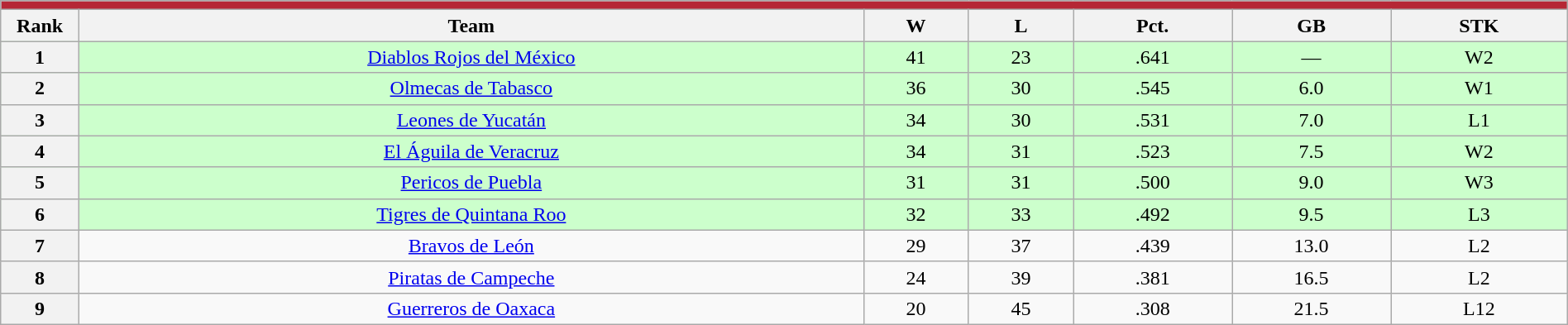<table class="wikitable plainrowheaders" width="100%" style="text-align:center;">
<tr>
<th style="background:#B52735;" colspan="7"></th>
</tr>
<tr>
<th scope="col" width="5%">Rank</th>
<th>Team</th>
<th>W</th>
<th>L</th>
<th>Pct.</th>
<th>GB</th>
<th>STK</th>
</tr>
<tr style="background-color:#ccffcc;">
<th>1</th>
<td><a href='#'>Diablos Rojos del México</a></td>
<td>41</td>
<td>23</td>
<td>.641</td>
<td>—</td>
<td>W2</td>
</tr>
<tr style="background-color:#ccffcc;">
<th>2</th>
<td><a href='#'>Olmecas de Tabasco</a></td>
<td>36</td>
<td>30</td>
<td>.545</td>
<td>6.0</td>
<td>W1</td>
</tr>
<tr style="background-color:#ccffcc;">
<th>3</th>
<td><a href='#'>Leones de Yucatán</a></td>
<td>34</td>
<td>30</td>
<td>.531</td>
<td>7.0</td>
<td>L1</td>
</tr>
<tr style="background-color:#ccffcc;">
<th>4</th>
<td><a href='#'>El Águila de Veracruz</a></td>
<td>34</td>
<td>31</td>
<td>.523</td>
<td>7.5</td>
<td>W2</td>
</tr>
<tr style="background-color:#ccffcc;">
<th>5</th>
<td><a href='#'>Pericos de Puebla</a></td>
<td>31</td>
<td>31</td>
<td>.500</td>
<td>9.0</td>
<td>W3</td>
</tr>
<tr style="background-color:#ccffcc;">
<th>6</th>
<td><a href='#'>Tigres de Quintana Roo</a></td>
<td>32</td>
<td>33</td>
<td>.492</td>
<td>9.5</td>
<td>L3</td>
</tr>
<tr>
<th>7</th>
<td><a href='#'>Bravos de León</a></td>
<td>29</td>
<td>37</td>
<td>.439</td>
<td>13.0</td>
<td>L2</td>
</tr>
<tr>
<th>8</th>
<td><a href='#'>Piratas de Campeche</a></td>
<td>24</td>
<td>39</td>
<td>.381</td>
<td>16.5</td>
<td>L2</td>
</tr>
<tr>
<th>9</th>
<td><a href='#'>Guerreros de Oaxaca</a></td>
<td>20</td>
<td>45</td>
<td>.308</td>
<td>21.5</td>
<td>L12</td>
</tr>
</table>
